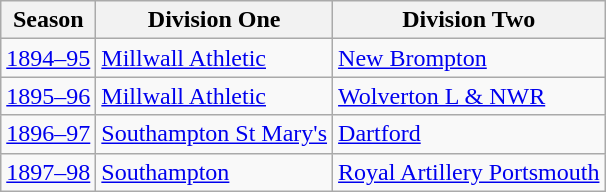<table class="wikitable" style="text-align: left">
<tr>
<th>Season</th>
<th>Division One</th>
<th>Division Two</th>
</tr>
<tr>
<td><a href='#'>1894–95</a></td>
<td><a href='#'>Millwall Athletic</a></td>
<td><a href='#'>New Brompton</a></td>
</tr>
<tr>
<td><a href='#'>1895–96</a></td>
<td><a href='#'>Millwall Athletic</a></td>
<td><a href='#'>Wolverton L & NWR</a></td>
</tr>
<tr>
<td><a href='#'>1896–97</a></td>
<td><a href='#'>Southampton St Mary's</a></td>
<td><a href='#'>Dartford</a></td>
</tr>
<tr>
<td><a href='#'>1897–98</a></td>
<td><a href='#'>Southampton</a></td>
<td><a href='#'>Royal Artillery Portsmouth</a></td>
</tr>
</table>
